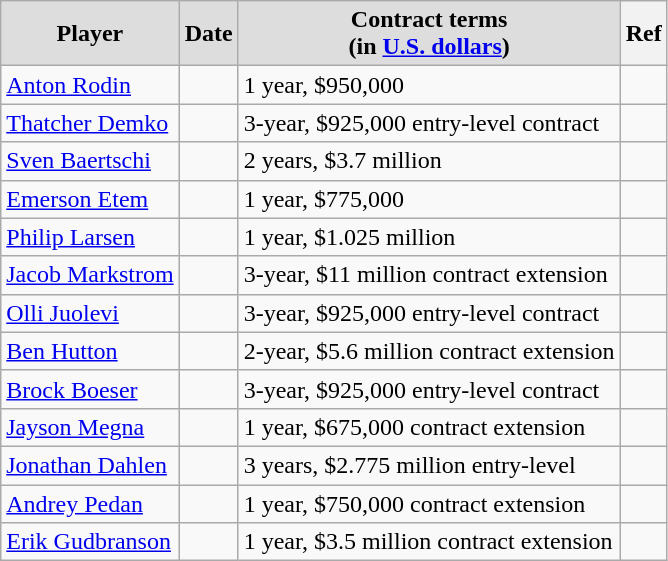<table class="wikitable">
<tr>
<th style="background:#ddd;">Player</th>
<th style="background:#ddd;">Date</th>
<th style="background:#ddd;">Contract terms<br>(in <a href='#'>U.S. dollars</a>)</th>
<th>Ref</th>
</tr>
<tr>
<td><a href='#'>Anton Rodin</a></td>
<td></td>
<td>1 year, $950,000</td>
<td></td>
</tr>
<tr>
<td><a href='#'>Thatcher Demko</a></td>
<td></td>
<td>3-year, $925,000 entry-level contract</td>
<td></td>
</tr>
<tr>
<td><a href='#'>Sven Baertschi</a></td>
<td></td>
<td>2 years, $3.7 million</td>
<td></td>
</tr>
<tr>
<td><a href='#'>Emerson Etem</a></td>
<td></td>
<td>1 year, $775,000</td>
<td></td>
</tr>
<tr>
<td><a href='#'>Philip Larsen</a></td>
<td></td>
<td>1 year, $1.025 million</td>
<td></td>
</tr>
<tr>
<td><a href='#'>Jacob Markstrom</a></td>
<td></td>
<td>3-year, $11 million contract extension</td>
<td></td>
</tr>
<tr>
<td><a href='#'>Olli Juolevi</a></td>
<td></td>
<td>3-year, $925,000 entry-level contract</td>
<td></td>
</tr>
<tr>
<td><a href='#'>Ben Hutton</a></td>
<td></td>
<td>2-year, $5.6 million contract extension</td>
<td></td>
</tr>
<tr>
<td><a href='#'>Brock Boeser</a></td>
<td></td>
<td>3-year, $925,000 entry-level contract</td>
<td></td>
</tr>
<tr>
<td><a href='#'>Jayson Megna</a></td>
<td></td>
<td>1 year, $675,000 contract extension</td>
<td></td>
</tr>
<tr>
<td><a href='#'>Jonathan Dahlen</a></td>
<td></td>
<td>3 years, $2.775 million entry-level</td>
<td></td>
</tr>
<tr>
<td><a href='#'>Andrey Pedan</a></td>
<td></td>
<td>1 year, $750,000 contract extension</td>
<td></td>
</tr>
<tr>
<td><a href='#'>Erik Gudbranson</a></td>
<td></td>
<td>1 year, $3.5 million contract extension</td>
<td></td>
</tr>
</table>
